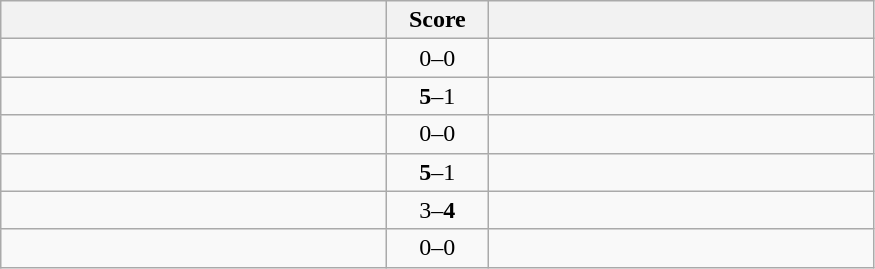<table class="wikitable" style="text-align: center;">
<tr>
<th width=250></th>
<th width=60>Score</th>
<th width=250></th>
</tr>
<tr>
<td align=left></td>
<td>0–0</td>
<td align=left></td>
</tr>
<tr>
<td align=left><strong></strong></td>
<td><strong>5</strong>–1</td>
<td align=left></td>
</tr>
<tr>
<td align=left></td>
<td>0–0</td>
<td align=left></td>
</tr>
<tr>
<td align=left><strong></strong></td>
<td><strong>5</strong>–1</td>
<td align=left></td>
</tr>
<tr>
<td align=left></td>
<td>3–<strong>4</strong></td>
<td align=left><strong></strong></td>
</tr>
<tr>
<td align=left></td>
<td>0–0</td>
<td align=left></td>
</tr>
</table>
